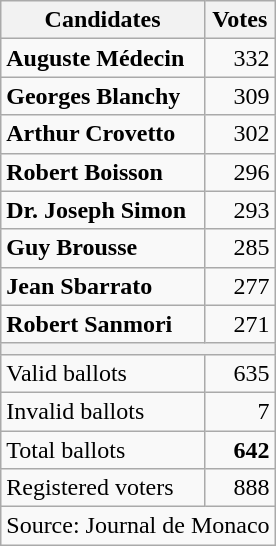<table class="wikitable" style="text-align:right">
<tr>
<th>Candidates</th>
<th>Votes</th>
</tr>
<tr>
<td align=left><strong>Auguste Médecin</strong></td>
<td>332</td>
</tr>
<tr>
<td align=left><strong>Georges Blanchy</strong></td>
<td>309</td>
</tr>
<tr>
<td align=left><strong>Arthur Crovetto</strong></td>
<td>302</td>
</tr>
<tr>
<td align=left><strong>Robert Boisson</strong></td>
<td>296</td>
</tr>
<tr>
<td align=left><strong>Dr. Joseph Simon</strong></td>
<td>293</td>
</tr>
<tr>
<td align=left><strong>Guy Brousse</strong></td>
<td>285</td>
</tr>
<tr>
<td align=left><strong>Jean Sbarrato</strong></td>
<td>277</td>
</tr>
<tr>
<td align=left><strong>Robert Sanmori</strong></td>
<td>271</td>
</tr>
<tr>
<th colspan=2></th>
</tr>
<tr>
<td align=left>Valid ballots</td>
<td>635</td>
</tr>
<tr>
<td align=left>Invalid ballots</td>
<td>7</td>
</tr>
<tr>
<td align=left>Total ballots</td>
<td><strong>642</strong></td>
</tr>
<tr>
<td align=left>Registered voters</td>
<td>888</td>
</tr>
<tr>
<td colspan=2 align=left>Source: Journal de Monaco</td>
</tr>
</table>
